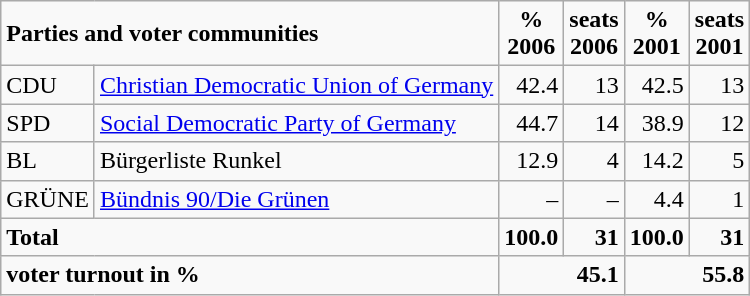<table class="wikitable">
<tr --  class="bgcolor5">
<td colspan="2"><strong>Parties and voter communities</strong></td>
<td align="center"><strong>%<br>2006</strong></td>
<td align="center"><strong>seats<br>2006</strong></td>
<td align="center"><strong>%<br>2001</strong></td>
<td align="center"><strong>seats<br>2001</strong></td>
</tr>
<tr --->
<td>CDU</td>
<td><a href='#'>Christian Democratic Union of Germany</a></td>
<td align="right">42.4</td>
<td align="right">13</td>
<td align="right">42.5</td>
<td align="right">13</td>
</tr>
<tr --->
<td>SPD</td>
<td><a href='#'>Social Democratic Party of Germany</a></td>
<td align="right">44.7</td>
<td align="right">14</td>
<td align="right">38.9</td>
<td align="right">12</td>
</tr>
<tr --->
<td>BL</td>
<td>Bürgerliste Runkel</td>
<td align="right">12.9</td>
<td align="right">4</td>
<td align="right">14.2</td>
<td align="right">5</td>
</tr>
<tr --->
<td>GRÜNE</td>
<td><a href='#'>Bündnis 90/Die Grünen</a></td>
<td align="right">–</td>
<td align="right">–</td>
<td align="right">4.4</td>
<td align="right">1</td>
</tr>
<tr --  class="bgcolor5">
<td colspan="2"><strong>Total</strong></td>
<td align="right"><strong>100.0</strong></td>
<td align="right"><strong>31</strong></td>
<td align="right"><strong>100.0</strong></td>
<td align="right"><strong>31</strong></td>
</tr>
<tr --  class="bgcolor5">
<td colspan="2"><strong>voter turnout in %</strong></td>
<td colspan="2" align="right"><strong>45.1</strong></td>
<td colspan="2" align="right"><strong>55.8</strong></td>
</tr>
</table>
